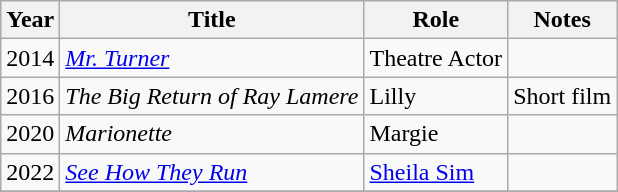<table class="wikitable sortable">
<tr>
<th>Year</th>
<th>Title</th>
<th>Role</th>
<th class="unsortable">Notes</th>
</tr>
<tr>
<td>2014</td>
<td><em><a href='#'>Mr. Turner</a></em></td>
<td>Theatre Actor</td>
<td></td>
</tr>
<tr>
<td>2016</td>
<td><em>The Big Return of Ray Lamere</em></td>
<td>Lilly</td>
<td>Short film</td>
</tr>
<tr>
<td>2020</td>
<td><em>Marionette</em></td>
<td>Margie</td>
<td></td>
</tr>
<tr>
<td>2022</td>
<td><em><a href='#'>See How They Run</a></em></td>
<td><a href='#'>Sheila Sim</a></td>
<td></td>
</tr>
<tr>
</tr>
</table>
